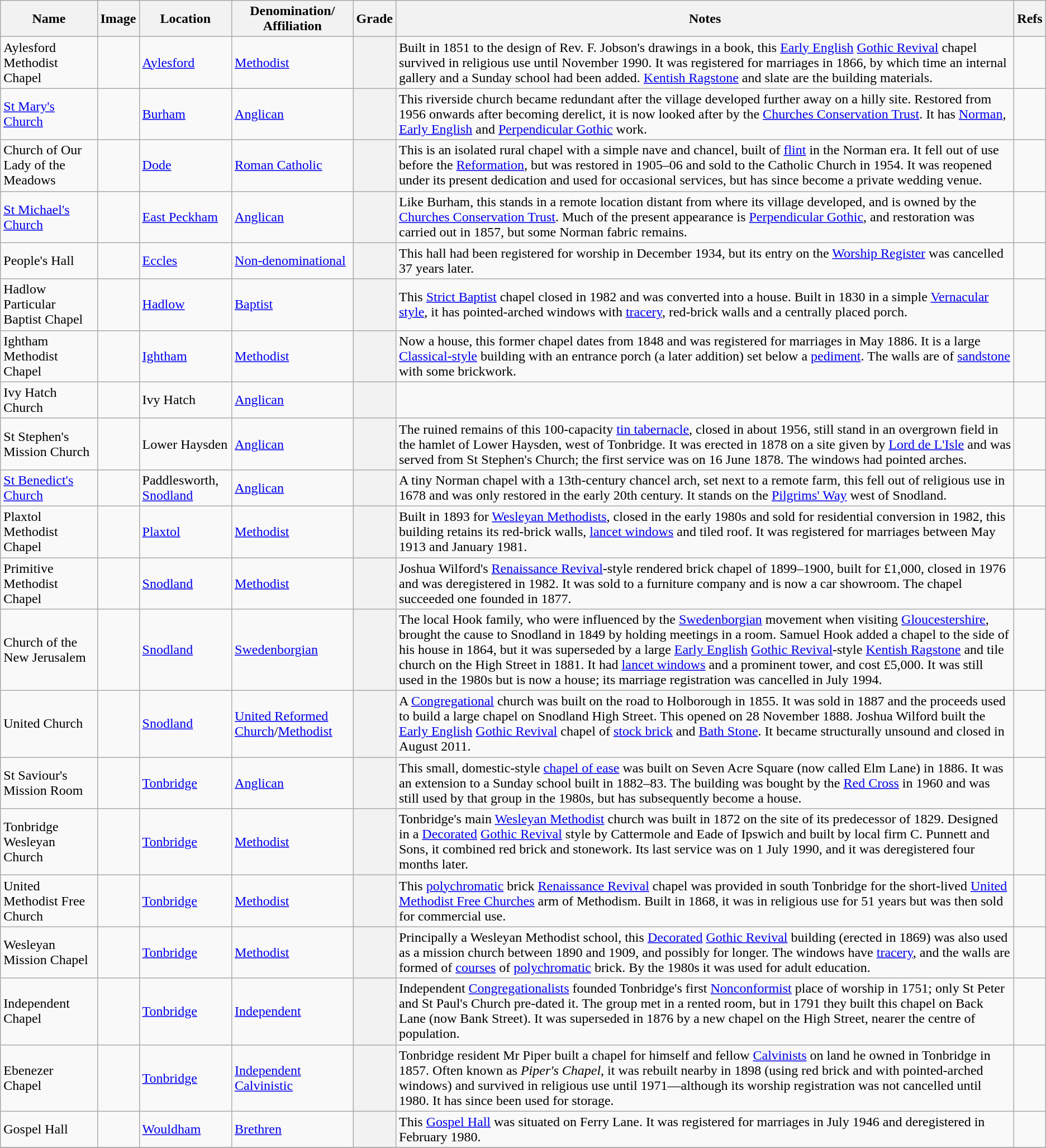<table class="wikitable sortable">
<tr>
<th align="center">Name</th>
<th align="center" class="unsortable">Image</th>
<th align="center">Location</th>
<th align="center">Denomination/<br>Affiliation</th>
<th align="center">Grade</th>
<th align="center" class="unsortable">Notes</th>
<th align="center" class="unsortable">Refs</th>
</tr>
<tr>
<td>Aylesford Methodist Chapel</td>
<td></td>
<td><a href='#'>Aylesford</a><br></td>
<td><a href='#'>Methodist</a></td>
<th></th>
<td>Built in 1851 to the design of Rev. F. Jobson's drawings in a book, this <a href='#'>Early English</a> <a href='#'>Gothic Revival</a> chapel survived in religious use until November 1990.  It was registered for marriages in 1866, by which time an internal gallery and a Sunday school had been added. <a href='#'>Kentish Ragstone</a> and slate are the building materials.</td>
<td><br></td>
</tr>
<tr>
<td><a href='#'>St Mary's Church</a></td>
<td></td>
<td><a href='#'>Burham</a><br></td>
<td><a href='#'>Anglican</a></td>
<th></th>
<td>This riverside church became redundant after the village developed further away on a hilly site.  Restored from 1956 onwards after becoming derelict, it is now looked after by the <a href='#'>Churches Conservation Trust</a>.  It has <a href='#'>Norman</a>, <a href='#'>Early English</a> and <a href='#'>Perpendicular Gothic</a> work.</td>
<td><br></td>
</tr>
<tr>
<td>Church of Our Lady of the Meadows</td>
<td></td>
<td><a href='#'>Dode</a><br></td>
<td><a href='#'>Roman Catholic</a></td>
<th></th>
<td>This is an isolated rural chapel with a simple nave and chancel, built of <a href='#'>flint</a> in the Norman era.  It fell out of use before the <a href='#'>Reformation</a>, but was restored in 1905–06 and sold to the Catholic Church in 1954.  It was reopened under its present dedication and used for occasional services, but has since become a private wedding venue.</td>
<td><br></td>
</tr>
<tr>
<td><a href='#'>St Michael's Church</a></td>
<td></td>
<td><a href='#'>East Peckham</a><br></td>
<td><a href='#'>Anglican</a></td>
<th></th>
<td>Like Burham, this stands in a remote location distant from where its village developed, and is owned by the <a href='#'>Churches Conservation Trust</a>.  Much of the present appearance is <a href='#'>Perpendicular Gothic</a>, and restoration was carried out in 1857, but some Norman fabric remains.</td>
<td><br></td>
</tr>
<tr>
<td>People's Hall</td>
<td></td>
<td><a href='#'>Eccles</a><br></td>
<td><a href='#'>Non-denominational</a></td>
<th align="center"></th>
<td>This hall had been registered for worship in December 1934, but its entry on the <a href='#'>Worship Register</a> was cancelled 37 years later.</td>
<td></td>
</tr>
<tr>
<td>Hadlow Particular Baptist Chapel</td>
<td></td>
<td><a href='#'>Hadlow</a><br></td>
<td><a href='#'>Baptist</a></td>
<th align="center"></th>
<td>This <a href='#'>Strict Baptist</a> chapel closed in 1982 and was converted into a house.  Built in 1830 in a simple <a href='#'>Vernacular style</a>, it has pointed-arched windows with <a href='#'>tracery</a>, red-brick walls and a centrally placed porch.</td>
<td></td>
</tr>
<tr>
<td>Ightham Methodist Chapel</td>
<td></td>
<td><a href='#'>Ightham</a><br></td>
<td><a href='#'>Methodist</a></td>
<th></th>
<td>Now a house, this former chapel dates from 1848 and was registered for marriages in May 1886.  It is a large <a href='#'>Classical-style</a> building with an entrance porch (a later addition) set below a <a href='#'>pediment</a>.  The walls are of <a href='#'>sandstone</a> with some brickwork.</td>
<td><br></td>
</tr>
<tr>
<td>Ivy Hatch Church</td>
<td></td>
<td>Ivy Hatch<br></td>
<td><a href='#'>Anglican</a></td>
<th align="center"></th>
<td></td>
<td></td>
</tr>
<tr>
<td>St Stephen's Mission Church</td>
<td></td>
<td>Lower Haysden<br></td>
<td><a href='#'>Anglican</a></td>
<th align="center"></th>
<td>The ruined remains of this 100-capacity <a href='#'>tin tabernacle</a>, closed in about 1956, still stand in an overgrown field in the hamlet of Lower Haysden, west of Tonbridge.  It was erected in 1878 on a site given by <a href='#'>Lord de L'Isle</a> and was served from St Stephen's Church; the first service was on 16 June 1878.  The windows had pointed arches.</td>
<td></td>
</tr>
<tr>
<td><a href='#'>St Benedict's Church</a></td>
<td></td>
<td>Paddlesworth, <a href='#'>Snodland</a><br></td>
<td><a href='#'>Anglican</a></td>
<th></th>
<td>A tiny Norman chapel with a 13th-century chancel arch, set next to a remote farm, this fell out of religious use in 1678 and was only restored in the early 20th century.  It stands on the <a href='#'>Pilgrims' Way</a> west of Snodland.</td>
<td><br></td>
</tr>
<tr>
<td>Plaxtol Methodist Chapel</td>
<td></td>
<td><a href='#'>Plaxtol</a><br></td>
<td><a href='#'>Methodist</a></td>
<th align="center"></th>
<td>Built in 1893 for <a href='#'>Wesleyan Methodists</a>, closed in the early 1980s and sold for residential conversion in 1982, this building retains its red-brick walls, <a href='#'>lancet windows</a> and tiled roof.  It was registered for marriages between May 1913 and January 1981.</td>
<td></td>
</tr>
<tr>
<td>Primitive Methodist Chapel</td>
<td></td>
<td><a href='#'>Snodland</a><br></td>
<td><a href='#'>Methodist</a></td>
<th align="center"></th>
<td>Joshua Wilford's <a href='#'>Renaissance Revival</a>-style rendered brick chapel of 1899–1900, built for £1,000, closed in 1976 and was deregistered in 1982.  It was sold to a furniture company and is now a car showroom.  The chapel succeeded one founded in 1877.</td>
<td><br></td>
</tr>
<tr>
<td>Church of the New Jerusalem</td>
<td></td>
<td><a href='#'>Snodland</a><br></td>
<td><a href='#'>Swedenborgian</a></td>
<th></th>
<td>The local Hook family, who were influenced by the <a href='#'>Swedenborgian</a> movement when visiting <a href='#'>Gloucestershire</a>, brought the cause to Snodland in 1849 by holding meetings in a room.  Samuel Hook added a chapel to the side of his house in 1864, but it was superseded by a large <a href='#'>Early English</a> <a href='#'>Gothic Revival</a>-style <a href='#'>Kentish Ragstone</a> and tile church on the High Street in 1881.  It had <a href='#'>lancet windows</a> and a prominent tower, and cost £5,000.  It was still used in the 1980s but is now a house; its marriage registration was cancelled in July 1994.</td>
<td><br><br></td>
</tr>
<tr>
<td>United Church</td>
<td></td>
<td><a href='#'>Snodland</a><br></td>
<td><a href='#'>United Reformed Church</a>/<a href='#'>Methodist</a></td>
<th align="center"></th>
<td>A <a href='#'>Congregational</a> church was built on the road to Holborough in 1855.  It was sold in 1887 and the proceeds used to build a large chapel on Snodland High Street.  This opened on 28 November 1888.  Joshua Wilford built the <a href='#'>Early English</a> <a href='#'>Gothic Revival</a> chapel of <a href='#'>stock brick</a> and <a href='#'>Bath Stone</a>.  It became structurally unsound and closed in August 2011.</td>
<td><br></td>
</tr>
<tr>
<td>St Saviour's Mission Room</td>
<td></td>
<td><a href='#'>Tonbridge</a><br></td>
<td><a href='#'>Anglican</a></td>
<th align="center"></th>
<td>This small, domestic-style <a href='#'>chapel of ease</a> was built on Seven Acre Square (now called Elm Lane) in 1886.  It was an extension to a Sunday school built in 1882–83.  The building was bought by the <a href='#'>Red Cross</a> in 1960 and was still used by that group in the 1980s, but has subsequently become a house.</td>
<td></td>
</tr>
<tr>
<td>Tonbridge Wesleyan Church</td>
<td></td>
<td><a href='#'>Tonbridge</a><br></td>
<td><a href='#'>Methodist</a></td>
<th></th>
<td>Tonbridge's main <a href='#'>Wesleyan Methodist</a> church was built in 1872 on the site of its predecessor of 1829.  Designed in a <a href='#'>Decorated</a> <a href='#'>Gothic Revival</a> style by Cattermole and Eade of Ipswich and built by local firm C. Punnett and Sons, it combined red brick and stonework.  Its last service was on 1 July 1990, and it was deregistered four months later.</td>
<td><br></td>
</tr>
<tr>
<td>United Methodist Free Church</td>
<td></td>
<td><a href='#'>Tonbridge</a><br></td>
<td><a href='#'>Methodist</a></td>
<th align="center"></th>
<td>This <a href='#'>polychromatic</a> brick <a href='#'>Renaissance Revival</a> chapel was provided in south Tonbridge for the short-lived <a href='#'>United Methodist Free Churches</a> arm of Methodism.  Built in 1868, it was in religious use for 51 years but was then sold for commercial use.</td>
<td></td>
</tr>
<tr>
<td>Wesleyan Mission Chapel</td>
<td></td>
<td><a href='#'>Tonbridge</a><br></td>
<td><a href='#'>Methodist</a></td>
<th align="center"></th>
<td>Principally a Wesleyan Methodist school, this <a href='#'>Decorated</a> <a href='#'>Gothic Revival</a> building (erected in 1869) was also used as a mission church between 1890 and 1909, and possibly for longer.  The windows have <a href='#'>tracery</a>, and the walls are formed of <a href='#'>courses</a> of <a href='#'>polychromatic</a> brick.  By the 1980s it was used for adult education.</td>
<td></td>
</tr>
<tr>
<td>Independent Chapel</td>
<td></td>
<td><a href='#'>Tonbridge</a><br></td>
<td><a href='#'>Independent</a></td>
<th align="center"></th>
<td>Independent <a href='#'>Congregationalists</a> founded Tonbridge's first <a href='#'>Nonconformist</a> place of worship in 1751; only St Peter and St Paul's Church pre-dated it.  The group met in a rented room, but in 1791 they built this chapel on Back Lane (now Bank Street).  It was superseded in 1876 by a new chapel on the High Street, nearer the centre of population.</td>
<td></td>
</tr>
<tr>
<td>Ebenezer Chapel</td>
<td></td>
<td><a href='#'>Tonbridge</a><br></td>
<td><a href='#'>Independent Calvinistic</a></td>
<th align="center"></th>
<td>Tonbridge resident Mr Piper built a chapel for himself and fellow <a href='#'>Calvinists</a> on land he owned in Tonbridge in 1857.  Often known as <em>Piper's Chapel</em>, it was rebuilt nearby in 1898 (using red brick and with pointed-arched windows) and survived in religious use until 1971—although its worship registration was not cancelled until 1980.  It has since been used for storage.</td>
<td><br></td>
</tr>
<tr>
<td>Gospel Hall</td>
<td></td>
<td><a href='#'>Wouldham</a><br></td>
<td><a href='#'>Brethren</a></td>
<th align="center"></th>
<td>This <a href='#'>Gospel Hall</a> was situated on Ferry Lane.  It was registered for marriages in July 1946 and deregistered in February 1980.</td>
<td></td>
</tr>
<tr>
</tr>
</table>
